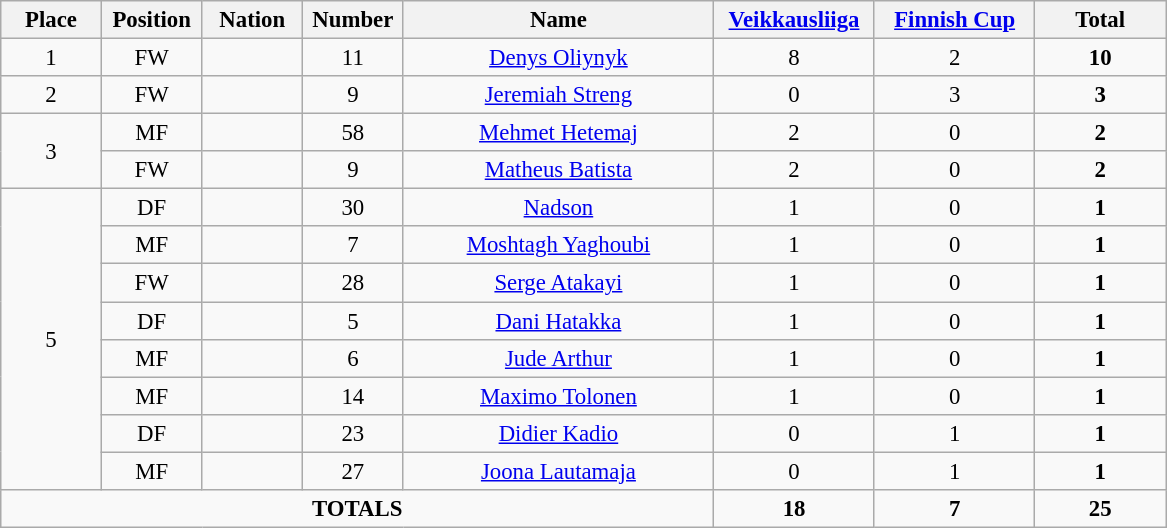<table class="wikitable" style="font-size: 95%; text-align: center;">
<tr>
<th width=60>Place</th>
<th width=60>Position</th>
<th width=60>Nation</th>
<th width=60>Number</th>
<th width=200>Name</th>
<th width=100><a href='#'>Veikkausliiga</a></th>
<th width=100><a href='#'>Finnish Cup</a></th>
<th width=80><strong>Total</strong></th>
</tr>
<tr>
<td>1</td>
<td>FW</td>
<td></td>
<td>11</td>
<td><a href='#'>Denys Oliynyk</a></td>
<td>8</td>
<td>2</td>
<td><strong>10</strong></td>
</tr>
<tr>
<td>2</td>
<td>FW</td>
<td></td>
<td>9</td>
<td><a href='#'>Jeremiah Streng</a></td>
<td>0</td>
<td>3</td>
<td><strong>3</strong></td>
</tr>
<tr>
<td rowspan="2">3</td>
<td>MF</td>
<td></td>
<td>58</td>
<td><a href='#'>Mehmet Hetemaj</a></td>
<td>2</td>
<td>0</td>
<td><strong>2</strong></td>
</tr>
<tr>
<td>FW</td>
<td></td>
<td>9</td>
<td><a href='#'>Matheus Batista</a></td>
<td>2</td>
<td>0</td>
<td><strong>2</strong></td>
</tr>
<tr>
<td rowspan="8">5</td>
<td>DF</td>
<td></td>
<td>30</td>
<td><a href='#'>Nadson</a></td>
<td>1</td>
<td>0</td>
<td><strong>1</strong></td>
</tr>
<tr>
<td>MF</td>
<td></td>
<td>7</td>
<td><a href='#'>Moshtagh Yaghoubi</a></td>
<td>1</td>
<td>0</td>
<td><strong>1</strong></td>
</tr>
<tr>
<td>FW</td>
<td></td>
<td>28</td>
<td><a href='#'>Serge Atakayi</a></td>
<td>1</td>
<td>0</td>
<td><strong>1</strong></td>
</tr>
<tr>
<td>DF</td>
<td></td>
<td>5</td>
<td><a href='#'>Dani Hatakka</a></td>
<td>1</td>
<td>0</td>
<td><strong>1</strong></td>
</tr>
<tr>
<td>MF</td>
<td></td>
<td>6</td>
<td><a href='#'>Jude Arthur</a></td>
<td>1</td>
<td>0</td>
<td><strong>1</strong></td>
</tr>
<tr>
<td>MF</td>
<td></td>
<td>14</td>
<td><a href='#'>Maximo Tolonen</a></td>
<td>1</td>
<td>0</td>
<td><strong>1</strong></td>
</tr>
<tr>
<td>DF</td>
<td></td>
<td>23</td>
<td><a href='#'>Didier Kadio</a></td>
<td>0</td>
<td>1</td>
<td><strong>1</strong></td>
</tr>
<tr>
<td>MF</td>
<td></td>
<td>27</td>
<td><a href='#'>Joona Lautamaja</a></td>
<td>0</td>
<td>1</td>
<td><strong>1</strong></td>
</tr>
<tr>
<td colspan="5"><strong>TOTALS</strong></td>
<td><strong>18</strong></td>
<td><strong>7</strong></td>
<td><strong>25</strong></td>
</tr>
</table>
